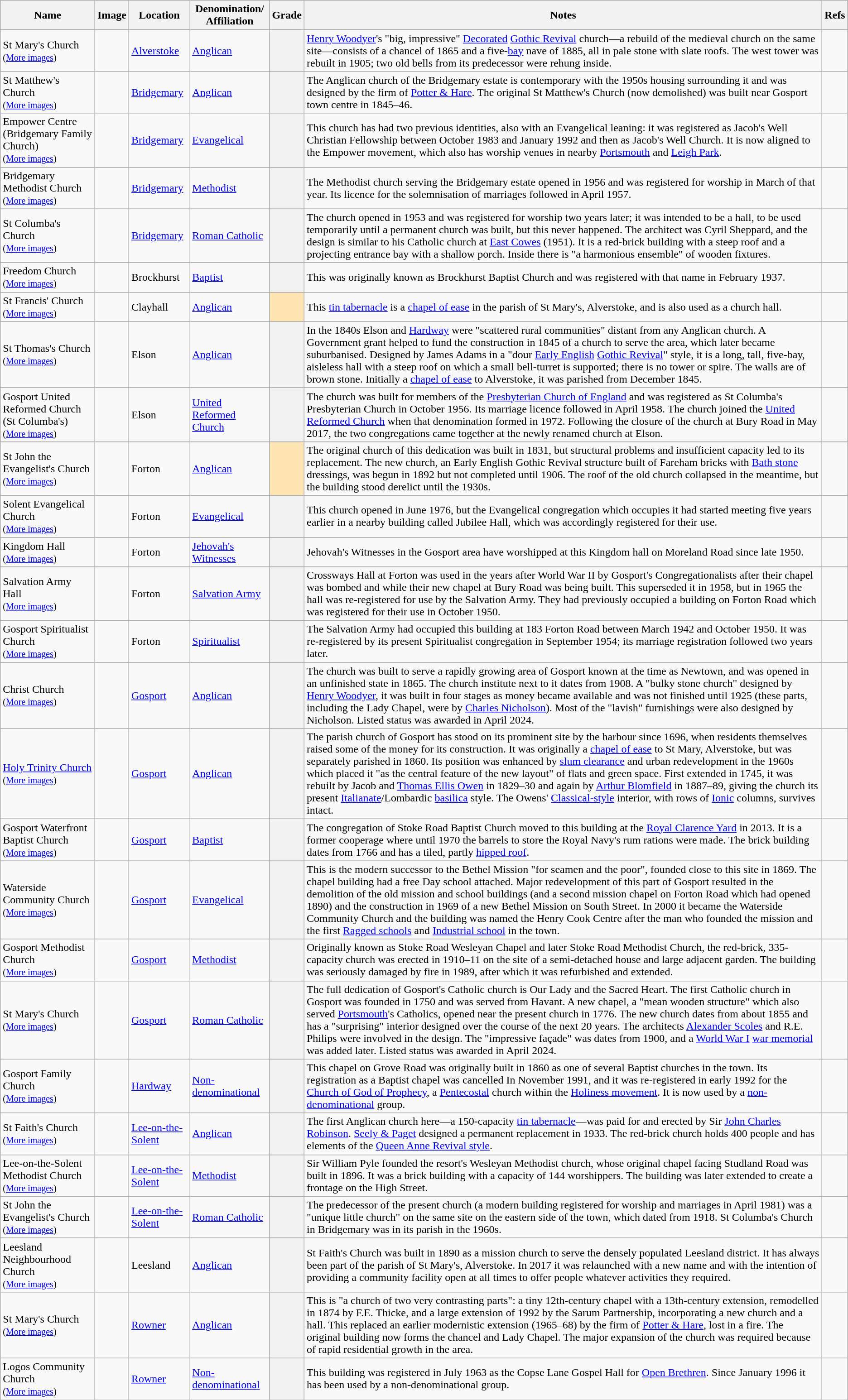<table class="wikitable sortable">
<tr>
<th align="center">Name</th>
<th align="center" class="unsortable">Image</th>
<th align="center">Location</th>
<th align="center">Denomination/<br>Affiliation</th>
<th align="center">Grade</th>
<th align="center" class="unsortable">Notes</th>
<th align="center" class="unsortable">Refs</th>
</tr>
<tr>
<td>St Mary's Church<br><small>(<a href='#'>More images</a>)</small></td>
<td></td>
<td><a href='#'>Alverstoke</a><br></td>
<td><a href='#'>Anglican</a></td>
<th></th>
<td><a href='#'>Henry Woodyer</a>'s "big, impressive" <a href='#'>Decorated</a> <a href='#'>Gothic Revival</a> church—a rebuild of the medieval church on the same site—consists of a chancel of 1865 and a five-<a href='#'>bay</a> nave of 1885, all in pale stone with slate roofs.  The west tower was rebuilt in 1905; two old bells from its predecessor were rehung inside.</td>
<td><br><br></td>
</tr>
<tr>
<td>St Matthew's Church<br><small>(<a href='#'>More images</a>)</small></td>
<td></td>
<td><a href='#'>Bridgemary</a><br></td>
<td><a href='#'>Anglican</a></td>
<th align="center"></th>
<td>The Anglican church of the Bridgemary estate is contemporary with the 1950s housing surrounding it and was designed by the firm of <a href='#'>Potter & Hare</a>.  The original St Matthew's Church (now demolished) was built near Gosport town centre in 1845–46.</td>
<td></td>
</tr>
<tr>
<td>Empower Centre (Bridgemary Family Church)<br><small>(<a href='#'>More images</a>)</small></td>
<td></td>
<td><a href='#'>Bridgemary</a><br></td>
<td><a href='#'>Evangelical</a></td>
<th align="center"></th>
<td>This church has had two previous identities, also with an Evangelical leaning: it was registered as Jacob's Well Christian Fellowship between October 1983 and January 1992 and then as Jacob's Well Church.  It is now aligned to the Empower movement, which also has worship venues in nearby <a href='#'>Portsmouth</a> and <a href='#'>Leigh Park</a>.</td>
<td><br><br></td>
</tr>
<tr>
<td>Bridgemary Methodist Church<br><small>(<a href='#'>More images</a>)</small></td>
<td></td>
<td><a href='#'>Bridgemary</a><br></td>
<td><a href='#'>Methodist</a></td>
<th align="center"></th>
<td>The Methodist church serving the Bridgemary estate opened in 1956 and was registered for worship in March of that year.  Its licence for the solemnisation of marriages followed in April 1957.</td>
<td></td>
</tr>
<tr>
<td>St Columba's Church<br><small>(<a href='#'>More images</a>)</small></td>
<td></td>
<td><a href='#'>Bridgemary</a><br></td>
<td><a href='#'>Roman Catholic</a></td>
<th align="center"></th>
<td>The church opened in 1953 and was registered for worship two years later; it was intended to be a hall, to be used temporarily until a permanent church was built, but this never happened.  The architect was Cyril Sheppard, and the design is similar to his Catholic church at <a href='#'>East Cowes</a> (1951).  It is a red-brick building with a steep roof and a projecting entrance bay with a shallow porch.  Inside there is "a harmonious ensemble" of wooden fixtures.</td>
<td><br></td>
</tr>
<tr>
<td>Freedom Church<br><small>(<a href='#'>More images</a>)</small></td>
<td></td>
<td>Brockhurst<br></td>
<td><a href='#'>Baptist</a></td>
<th align="center"></th>
<td>This was originally known as Brockhurst Baptist Church and was registered with that name in February 1937.</td>
<td><br></td>
</tr>
<tr>
<td>St Francis' Church<br><small>(<a href='#'>More images</a>)</small></td>
<td></td>
<td>Clayhall<br></td>
<td><a href='#'>Anglican</a></td>
<th align="center" style="background-color: #FFE5B4"></th>
<td>This <a href='#'>tin tabernacle</a> is a <a href='#'>chapel of ease</a> in the parish of St Mary's, Alverstoke, and is also used as a church hall.</td>
<td></td>
</tr>
<tr>
<td>St Thomas's Church<br><small>(<a href='#'>More images</a>)</small></td>
<td></td>
<td>Elson<br></td>
<td><a href='#'>Anglican</a></td>
<th></th>
<td>In the 1840s Elson and <a href='#'>Hardway</a> were "scattered rural communities" distant from any Anglican church.  A Government grant helped to fund the construction in 1845 of a church to serve the area, which later became suburbanised.  Designed by James Adams in a "dour <a href='#'>Early English</a> <a href='#'>Gothic Revival</a>" style, it is a long, tall, five-bay, aisleless hall with a steep roof on which a small bell-turret is supported; there is no tower or spire.  The walls are of brown stone.  Initially a <a href='#'>chapel of ease</a> to Alverstoke, it was parished from December 1845.</td>
<td><br></td>
</tr>
<tr>
<td>Gosport United Reformed Church (St Columba's)<br><small>(<a href='#'>More images</a>)</small></td>
<td></td>
<td>Elson<br></td>
<td><a href='#'>United Reformed Church</a></td>
<th align="center"></th>
<td>The church was built for members of the <a href='#'>Presbyterian Church of England</a> and was registered as St Columba's Presbyterian Church in October 1956.  Its marriage licence followed in April 1958.  The church joined the <a href='#'>United Reformed Church</a> when that denomination formed in 1972.  Following the closure of the church at Bury Road in May 2017, the two congregations came together at the newly renamed church at Elson.</td>
<td><br></td>
</tr>
<tr>
<td>St John the Evangelist's Church<br><small>(<a href='#'>More images</a>)</small></td>
<td></td>
<td>Forton<br></td>
<td><a href='#'>Anglican</a></td>
<th align="center" style="background-color: #FFE5B4"></th>
<td>The original church of this dedication was built in 1831, but structural problems and insufficient capacity led to its replacement.  The new church, an Early English Gothic Revival structure built of Fareham bricks with <a href='#'>Bath stone</a> dressings, was begun in 1892 but not completed until 1906.  The roof of the old church collapsed in the meantime, but the building stood derelict until the 1930s.</td>
<td><br><br></td>
</tr>
<tr>
<td>Solent Evangelical Church<br><small>(<a href='#'>More images</a>)</small></td>
<td></td>
<td>Forton<br></td>
<td><a href='#'>Evangelical</a></td>
<th align="center"></th>
<td>This church opened in June 1976, but the Evangelical congregation which occupies it had started meeting five years earlier in a nearby building called Jubilee Hall, which was accordingly registered for their use.</td>
<td><br></td>
</tr>
<tr>
<td>Kingdom Hall<br><small>(<a href='#'>More images</a>)</small></td>
<td></td>
<td>Forton<br></td>
<td><a href='#'>Jehovah's Witnesses</a></td>
<th align="center"></th>
<td>Jehovah's Witnesses in the Gosport area have worshipped at this Kingdom hall on Moreland Road since late 1950.</td>
<td></td>
</tr>
<tr>
<td>Salvation Army Hall<br><small>(<a href='#'>More images</a>)</small></td>
<td></td>
<td>Forton<br></td>
<td><a href='#'>Salvation Army</a></td>
<th align="center"></th>
<td>Crossways Hall at Forton was used in the years after World War II by Gosport's Congregationalists after their chapel was bombed and while their new chapel at Bury Road was being built.  This superseded it in 1958, but in 1965 the hall was re-registered for use by the Salvation Army.  They had previously occupied a building on Forton Road which was registered for their use in October 1950.</td>
<td><br></td>
</tr>
<tr>
<td>Gosport Spiritualist Church<br><small>(<a href='#'>More images</a>)</small></td>
<td></td>
<td>Forton<br></td>
<td><a href='#'>Spiritualist</a></td>
<th align="center"></th>
<td>The Salvation Army had occupied this building at 183 Forton Road between March 1942 and October 1950.  It was re-registered by its present Spiritualist congregation in September 1954; its marriage registration followed two years later.</td>
<td><br></td>
</tr>
<tr>
<td>Christ Church<br><small>(<a href='#'>More images</a>)</small></td>
<td></td>
<td><a href='#'>Gosport</a><br></td>
<td><a href='#'>Anglican</a></td>
<th></th>
<td>The church was built to serve a rapidly growing area of Gosport known at the time as Newtown, and was opened in an unfinished state in 1865.  The church institute next to it dates from 1908.  A "bulky stone church" designed by <a href='#'>Henry Woodyer</a>, it was built in four stages as money became available and was not finished until 1925 (these parts, including the Lady Chapel, were by <a href='#'>Charles Nicholson</a>).  Most of the "lavish" furnishings were also designed by Nicholson.  Listed status was awarded in April 2024.</td>
<td><br><br></td>
</tr>
<tr>
<td><a href='#'> Holy Trinity Church</a><br><small>(<a href='#'>More images</a>)</small></td>
<td></td>
<td><a href='#'>Gosport</a><br></td>
<td><a href='#'>Anglican</a></td>
<th></th>
<td>The parish church of Gosport has stood on its prominent site by the harbour since 1696, when residents themselves raised some of the money for its construction.  It was originally a <a href='#'>chapel of ease</a> to St Mary, Alverstoke, but was separately parished in 1860.  Its position was enhanced by <a href='#'>slum clearance</a> and urban redevelopment in the 1960s which placed it "as the central feature of the new layout" of flats and green space.  First extended in 1745, it was rebuilt by Jacob and <a href='#'>Thomas Ellis Owen</a> in 1829–30 and again by <a href='#'>Arthur Blomfield</a> in 1887–89, giving the church its present <a href='#'>Italianate</a>/Lombardic <a href='#'>basilica</a> style.  The Owens' <a href='#'>Classical-style</a> interior, with rows of <a href='#'>Ionic</a> columns, survives intact.</td>
<td><br><br></td>
</tr>
<tr>
<td>Gosport Waterfront Baptist Church<br><small>(<a href='#'>More images</a>)</small></td>
<td></td>
<td><a href='#'>Gosport</a><br></td>
<td><a href='#'>Baptist</a></td>
<th></th>
<td>The congregation of Stoke Road Baptist Church moved to this building at the <a href='#'>Royal Clarence Yard</a> in 2013.  It is a former cooperage where until 1970 the barrels to store the Royal Navy's rum rations were made.  The brick building dates from 1766 and has a tiled, partly <a href='#'>hipped roof</a>.</td>
<td><br></td>
</tr>
<tr>
<td>Waterside Community Church<br><small>(<a href='#'>More images</a>)</small></td>
<td></td>
<td><a href='#'>Gosport</a><br></td>
<td><a href='#'>Evangelical</a></td>
<th align="center"></th>
<td>This is the modern successor to the Bethel Mission "for seamen and the poor", founded close to this site in 1869.  The chapel building had a free Day school attached.  Major redevelopment of this part of Gosport resulted in the demolition of the old mission and school buildings (and a second mission chapel on Forton Road which had opened  1890) and the construction in 1969 of a new Bethel Mission on South Street.  In 2000 it became the Waterside Community Church and the building was named the Henry Cook Centre after the man who founded the mission and the first <a href='#'>Ragged schools</a> and <a href='#'>Industrial school</a> in the town.</td>
<td><br></td>
</tr>
<tr>
<td>Gosport Methodist Church<br><small>(<a href='#'>More images</a>)</small></td>
<td></td>
<td><a href='#'>Gosport</a><br></td>
<td><a href='#'>Methodist</a></td>
<th align="center"></th>
<td>Originally known as Stoke Road Wesleyan Chapel and later Stoke Road Methodist Church, the red-brick, 335-capacity church was erected in 1910–11 on the site of a semi-detached house and large adjacent garden.  The building was seriously damaged by fire in 1989, after which it was refurbished and extended.</td>
<td><br><br></td>
</tr>
<tr>
<td>St Mary's Church<br><small>(<a href='#'>More images</a>)</small></td>
<td></td>
<td><a href='#'>Gosport</a><br></td>
<td><a href='#'>Roman Catholic</a></td>
<th></th>
<td>The full dedication of Gosport's Catholic church is Our Lady and the Sacred Heart.  The first Catholic church in Gosport was founded in 1750 and was served from Havant.  A new chapel, a "mean wooden structure" which also served <a href='#'>Portsmouth</a>'s Catholics, opened near the present church in 1776.  The new church dates from about 1855 and has a "surprising" interior designed over the course of the next 20 years.  The architects <a href='#'>Alexander Scoles</a> and R.E. Philips were involved in the design.  The "impressive façade" was dates from 1900, and a <a href='#'>World War I</a> <a href='#'>war memorial</a> was added later.  Listed status was awarded in April 2024.</td>
<td><br><br><br><br></td>
</tr>
<tr>
<td>Gosport Family Church<br><small>(<a href='#'>More images</a>)</small></td>
<td></td>
<td><a href='#'>Hardway</a><br></td>
<td><a href='#'>Non-denominational</a></td>
<th align="center"></th>
<td>This chapel on Grove Road was originally built in 1860 as one of several Baptist churches in the town.  Its registration as a Baptist chapel was cancelled In November 1991, and it was re-registered in early 1992 for the <a href='#'>Church of God of Prophecy</a>, a <a href='#'>Pentecostal</a> church within the <a href='#'>Holiness movement</a>.  It is now used by a <a href='#'>non-denominational</a> group.</td>
<td><br></td>
</tr>
<tr>
<td>St Faith's Church<br><small>(<a href='#'>More images</a>)</small></td>
<td></td>
<td><a href='#'>Lee-on-the-Solent</a><br></td>
<td><a href='#'>Anglican</a></td>
<th></th>
<td>The first Anglican church here—a 150-capacity <a href='#'>tin tabernacle</a>—was paid for and erected by Sir <a href='#'>John Charles Robinson</a>.  <a href='#'>Seely & Paget</a> designed a permanent replacement in 1933.  The red-brick church holds 400 people and has elements of the <a href='#'>Queen Anne Revival style</a>.</td>
<td><br><br><br></td>
</tr>
<tr>
<td>Lee-on-the-Solent Methodist Church<br><small>(<a href='#'>More images</a>)</small></td>
<td></td>
<td><a href='#'>Lee-on-the-Solent</a><br></td>
<td><a href='#'>Methodist</a></td>
<th align="center"></th>
<td>Sir William Pyle founded the resort's Wesleyan Methodist church, whose original chapel facing Studland Road was built in 1896.  It was a brick building with a capacity of 144 worshippers.  The building was later extended to create a frontage on the High Street.</td>
<td><br><br></td>
</tr>
<tr>
<td>St John the Evangelist's Church<br><small>(<a href='#'>More images</a>)</small></td>
<td></td>
<td><a href='#'>Lee-on-the-Solent</a><br></td>
<td><a href='#'>Roman Catholic</a></td>
<th align="center"></th>
<td>The predecessor of the present church (a modern building registered for worship and marriages in April 1981) was a "unique little church" on the same site on the eastern side of the town, which dated from 1918.  St Columba's Church in Bridgemary was in its parish in the 1960s.</td>
<td><br></td>
</tr>
<tr>
<td>Leesland Neighbourhood Church<br><small>(<a href='#'>More images</a>)</small></td>
<td></td>
<td>Leesland<br></td>
<td><a href='#'>Anglican</a></td>
<th align="center"></th>
<td>St Faith's Church was built in 1890 as a mission church to serve the densely populated Leesland district.  It has always been part of the parish of St Mary's, Alverstoke.  In 2017 it was relaunched with a new name and with the intention of providing a community facility open at all times to offer people whatever activities they required.</td>
<td></td>
</tr>
<tr>
<td>St Mary's Church<br><small>(<a href='#'>More images</a>)</small></td>
<td></td>
<td><a href='#'>Rowner</a><br></td>
<td><a href='#'>Anglican</a></td>
<th></th>
<td>This is "a church of two very contrasting parts": a tiny 12th-century chapel with a 13th-century extension, remodelled in 1874 by F.E. Thicke, and a large extension of 1992 by the Sarum Partnership, incorporating a new church and a hall.  This replaced an earlier modernistic extension (1965–68) by the firm of <a href='#'>Potter & Hare</a>, lost in a fire.  The original building now forms the chancel and Lady Chapel.  The major expansion of the church was required because of rapid residential growth in the area.</td>
<td><br><br></td>
</tr>
<tr>
<td>Logos Community Church<br><small>(<a href='#'>More images</a>)</small></td>
<td></td>
<td><a href='#'>Rowner</a><br></td>
<td><a href='#'>Non-denominational</a></td>
<th align="center"></th>
<td>This building was registered in July 1963 as the Copse Lane Gospel Hall for <a href='#'>Open Brethren</a>.  Since January 1996 it has been used by a non-denominational group.</td>
<td><br></td>
</tr>
<tr>
</tr>
</table>
